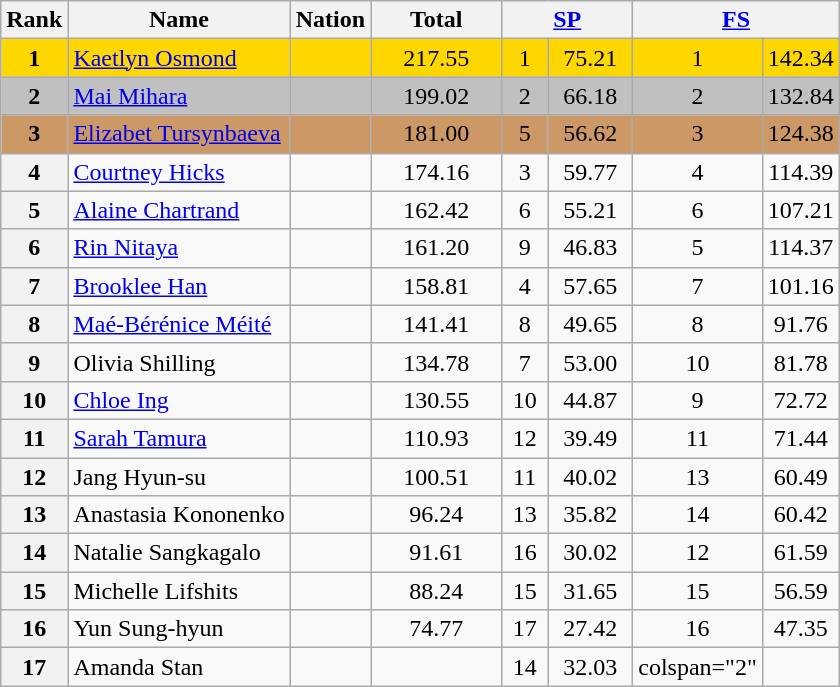<table class="wikitable sortable">
<tr>
<th>Rank</th>
<th>Name</th>
<th>Nation</th>
<th width="80px">Total</th>
<th colspan="2" width="80px"><a href='#'>SP</a></th>
<th colspan="2" width="80px"><a href='#'>FS</a></th>
</tr>
<tr bgcolor="gold">
<td align="center"><strong>1</strong></td>
<td><a href='#'>Kaetlyn Osmond</a></td>
<td></td>
<td align="center">217.55</td>
<td align="center">1</td>
<td align="center">75.21</td>
<td align="center">1</td>
<td align="center">142.34</td>
</tr>
<tr bgcolor="silver">
<td align="center"><strong>2</strong></td>
<td><a href='#'>Mai Mihara</a></td>
<td></td>
<td align="center">199.02</td>
<td align="center">2</td>
<td align="center">66.18</td>
<td align="center">2</td>
<td align="center">132.84</td>
</tr>
<tr bgcolor="cc9966">
<td align="center"><strong>3</strong></td>
<td><a href='#'>Elizabet Tursynbaeva</a></td>
<td></td>
<td align="center">181.00</td>
<td align="center">5</td>
<td align="center">56.62</td>
<td align="center">3</td>
<td align="center">124.38</td>
</tr>
<tr>
<th>4</th>
<td><a href='#'>Courtney Hicks</a></td>
<td></td>
<td align="center">174.16</td>
<td align="center">3</td>
<td align="center">59.77</td>
<td align="center">4</td>
<td align="center">114.39</td>
</tr>
<tr>
<th>5</th>
<td><a href='#'>Alaine Chartrand</a></td>
<td></td>
<td align="center">162.42</td>
<td align="center">6</td>
<td align="center">55.21</td>
<td align="center">6</td>
<td align="center">107.21</td>
</tr>
<tr>
<th>6</th>
<td><a href='#'>Rin Nitaya</a></td>
<td></td>
<td align="center">161.20</td>
<td align="center">9</td>
<td align="center">46.83</td>
<td align="center">5</td>
<td align="center">114.37</td>
</tr>
<tr>
<th>7</th>
<td><a href='#'>Brooklee Han</a></td>
<td></td>
<td align="center">158.81</td>
<td align="center">4</td>
<td align="center">57.65</td>
<td align="center">7</td>
<td align="center">101.16</td>
</tr>
<tr>
<th>8</th>
<td><a href='#'>Maé-Bérénice Méité</a></td>
<td></td>
<td align="center">141.41</td>
<td align="center">8</td>
<td align="center">49.65</td>
<td align="center">8</td>
<td align="center">91.76</td>
</tr>
<tr>
<th>9</th>
<td>Olivia Shilling</td>
<td></td>
<td align="center">134.78</td>
<td align="center">7</td>
<td align="center">53.00</td>
<td align="center">10</td>
<td align="center">81.78</td>
</tr>
<tr>
<th>10</th>
<td><a href='#'>Chloe Ing</a></td>
<td></td>
<td align="center">130.55</td>
<td align="center">10</td>
<td align="center">44.87</td>
<td align="center">9</td>
<td align="center">72.72</td>
</tr>
<tr>
<th>11</th>
<td><a href='#'>Sarah Tamura</a></td>
<td></td>
<td align="center">110.93</td>
<td align="center">12</td>
<td align="center">39.49</td>
<td align="center">11</td>
<td align="center">71.44</td>
</tr>
<tr>
<th>12</th>
<td>Jang Hyun-su</td>
<td></td>
<td align="center">100.51</td>
<td align="center">11</td>
<td align="center">40.02</td>
<td align="center">13</td>
<td align="center">60.49</td>
</tr>
<tr>
<th>13</th>
<td>Anastasia Kononenko</td>
<td></td>
<td align="center">96.24</td>
<td align="center">13</td>
<td align="center">35.82</td>
<td align="center">14</td>
<td align="center">60.42</td>
</tr>
<tr>
<th>14</th>
<td>Natalie Sangkagalo</td>
<td></td>
<td align="center">91.61</td>
<td align="center">16</td>
<td align="center">30.02</td>
<td align="center">12</td>
<td align="center">61.59</td>
</tr>
<tr>
<th>15</th>
<td>Michelle Lifshits</td>
<td></td>
<td align="center">88.24</td>
<td align="center">15</td>
<td align="center">31.65</td>
<td align="center">15</td>
<td align="center">56.59</td>
</tr>
<tr>
<th>16</th>
<td>Yun Sung-hyun</td>
<td></td>
<td align="center">74.77</td>
<td align="center">17</td>
<td align="center">27.42</td>
<td align="center">16</td>
<td align="center">47.35</td>
</tr>
<tr>
<th>17</th>
<td>Amanda Stan</td>
<td></td>
<td></td>
<td align="center">14</td>
<td align="center">32.03</td>
<td>colspan="2" </td>
</tr>
</table>
